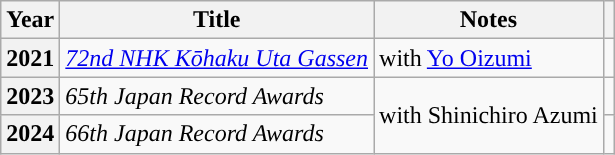<table class="wikitable plainrowheaders sortable">
<tr>
<th scope="col">Year</th>
<th scope="col">Title</th>
<th scope="col" class="unsortable">Notes</th>
<th scope="col" class="unsortable"></th>
</tr>
<tr>
<th scope="row">2021</th>
<td><em><a href='#'>72nd NHK Kōhaku Uta Gassen</a></em></td>
<td>with <a href='#'>Yo Oizumi</a></td>
<td style="text-align:center"></td>
</tr>
<tr>
<th scope="row">2023</th>
<td><em>65th Japan Record Awards</em></td>
<td rowspan=2>with Shinichiro Azumi</td>
<td style="text-align:center"></td>
</tr>
<tr>
<th scope="row">2024</th>
<td><em>66th Japan Record Awards</em></td>
<td style="text-align:center"></td>
</tr>
</table>
